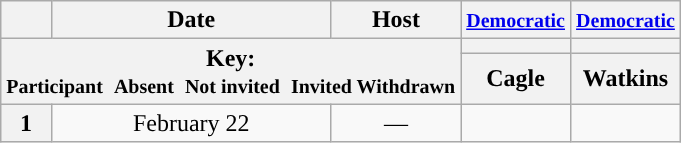<table class="wikitable" style="text-align:center;">
<tr>
<th scope="col"></th>
<th scope="col">Date</th>
<th scope="col">Host</th>
<th scope="col"><small><a href='#'>Democratic</a></small></th>
<th scope="col"><small><a href='#'>Democratic</a></small></th>
</tr>
<tr>
<th colspan="3" rowspan="2">Key:<br> <small>Participant </small>  <small>Absent </small>  <small>Not invited </small>  <small>Invited  Withdrawn</small></th>
<th scope="col" style="background:"></th>
<th scope="col" style="background:"></th>
</tr>
<tr>
<th scope="col">Cagle</th>
<th scope="col">Watkins</th>
</tr>
<tr>
<th>1</th>
<td>February 22</td>
<td>—</td>
<td></td>
<td></td>
</tr>
</table>
